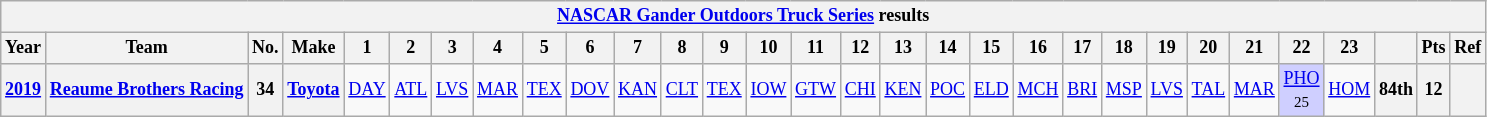<table class="wikitable" style="text-align:center; font-size:75%">
<tr>
<th colspan=45><a href='#'>NASCAR Gander Outdoors Truck Series</a> results</th>
</tr>
<tr>
<th>Year</th>
<th>Team</th>
<th>No.</th>
<th>Make</th>
<th>1</th>
<th>2</th>
<th>3</th>
<th>4</th>
<th>5</th>
<th>6</th>
<th>7</th>
<th>8</th>
<th>9</th>
<th>10</th>
<th>11</th>
<th>12</th>
<th>13</th>
<th>14</th>
<th>15</th>
<th>16</th>
<th>17</th>
<th>18</th>
<th>19</th>
<th>20</th>
<th>21</th>
<th>22</th>
<th>23</th>
<th></th>
<th>Pts</th>
<th>Ref</th>
</tr>
<tr>
<th><a href='#'>2019</a></th>
<th><a href='#'>Reaume Brothers Racing</a></th>
<th>34</th>
<th><a href='#'>Toyota</a></th>
<td><a href='#'>DAY</a></td>
<td><a href='#'>ATL</a></td>
<td><a href='#'>LVS</a></td>
<td><a href='#'>MAR</a></td>
<td><a href='#'>TEX</a></td>
<td><a href='#'>DOV</a></td>
<td><a href='#'>KAN</a></td>
<td><a href='#'>CLT</a></td>
<td><a href='#'>TEX</a></td>
<td><a href='#'>IOW</a></td>
<td><a href='#'>GTW</a></td>
<td><a href='#'>CHI</a></td>
<td><a href='#'>KEN</a></td>
<td><a href='#'>POC</a></td>
<td><a href='#'>ELD</a></td>
<td><a href='#'>MCH</a></td>
<td><a href='#'>BRI</a></td>
<td><a href='#'>MSP</a></td>
<td><a href='#'>LVS</a></td>
<td><a href='#'>TAL</a></td>
<td><a href='#'>MAR</a></td>
<td style="background:#CFCFFF;"><a href='#'>PHO</a><br><small>25</small></td>
<td><a href='#'>HOM</a></td>
<th>84th</th>
<th>12</th>
<th></th>
</tr>
</table>
